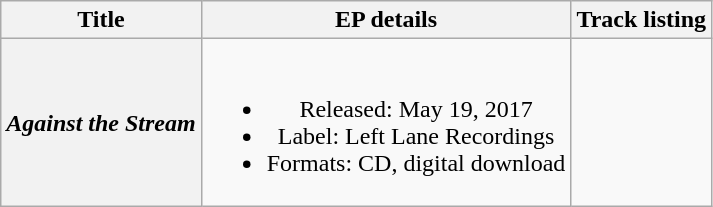<table class="wikitable plainrowheaders" style="text-align:center;">
<tr>
<th>Title</th>
<th>EP details</th>
<th>Track listing</th>
</tr>
<tr>
<th scope="row"><em>Against the Stream</em></th>
<td><br><ul><li>Released: May 19, 2017</li><li>Label: Left Lane Recordings</li><li>Formats: CD, digital download</li></ul></td>
<td><br></td>
</tr>
</table>
